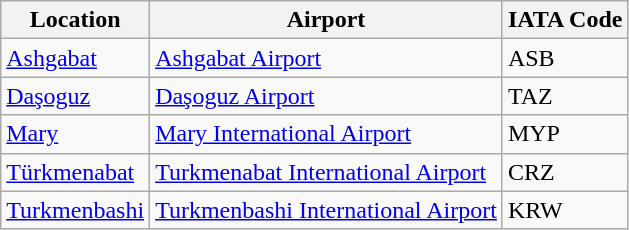<table class="wikitable">
<tr>
<th>Location</th>
<th>Airport</th>
<th>IATA Code</th>
</tr>
<tr>
<td><a href='#'>Ashgabat</a></td>
<td><a href='#'>Ashgabat Airport</a></td>
<td>ASB</td>
</tr>
<tr>
<td><a href='#'>Daşoguz</a></td>
<td><a href='#'>Daşoguz Airport</a></td>
<td>TAZ</td>
</tr>
<tr>
<td><a href='#'>Mary</a></td>
<td><a href='#'>Mary International Airport</a></td>
<td>MYP</td>
</tr>
<tr>
<td><a href='#'>Türkmenabat</a></td>
<td><a href='#'>Turkmenabat International Airport</a></td>
<td>CRZ</td>
</tr>
<tr>
<td><a href='#'>Turkmenbashi</a></td>
<td><a href='#'>Turkmenbashi International Airport</a></td>
<td>KRW</td>
</tr>
</table>
